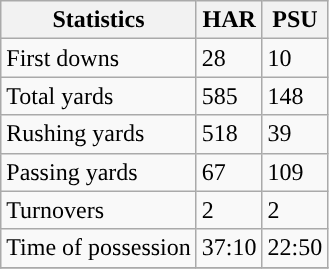<table class="wikitable" style="float: left;">
<tr>
<th>Statistics</th>
<th>HAR</th>
<th>PSU</th>
</tr>
<tr>
<td>First downs</td>
<td>28</td>
<td>10</td>
</tr>
<tr>
<td>Total yards</td>
<td>585</td>
<td>148</td>
</tr>
<tr>
<td>Rushing yards</td>
<td>518</td>
<td>39</td>
</tr>
<tr>
<td>Passing yards</td>
<td>67</td>
<td>109</td>
</tr>
<tr>
<td>Turnovers</td>
<td>2</td>
<td>2</td>
</tr>
<tr>
<td>Time of possession</td>
<td>37:10</td>
<td>22:50</td>
</tr>
<tr>
</tr>
</table>
